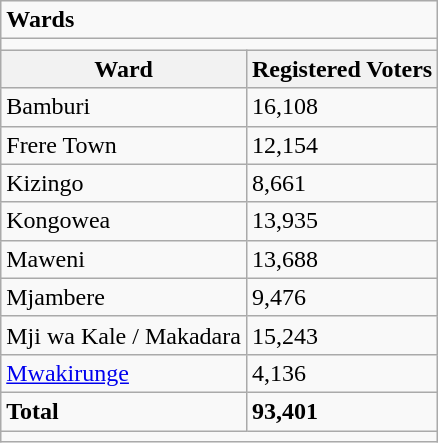<table class="wikitable">
<tr>
<td colspan="2"><strong>Wards</strong></td>
</tr>
<tr>
<td colspan="2"></td>
</tr>
<tr>
<th>Ward</th>
<th>Registered Voters</th>
</tr>
<tr>
<td>Bamburi</td>
<td>16,108</td>
</tr>
<tr>
<td>Frere Town</td>
<td>12,154</td>
</tr>
<tr>
<td>Kizingo</td>
<td>8,661</td>
</tr>
<tr>
<td>Kongowea</td>
<td>13,935</td>
</tr>
<tr>
<td>Maweni</td>
<td>13,688</td>
</tr>
<tr>
<td>Mjambere</td>
<td>9,476</td>
</tr>
<tr>
<td>Mji wa Kale / Makadara</td>
<td>15,243</td>
</tr>
<tr>
<td><a href='#'>Mwakirunge</a></td>
<td>4,136</td>
</tr>
<tr>
<td><strong>Total</strong></td>
<td><strong>93,401</strong></td>
</tr>
<tr>
<td colspan="2"></td>
</tr>
</table>
